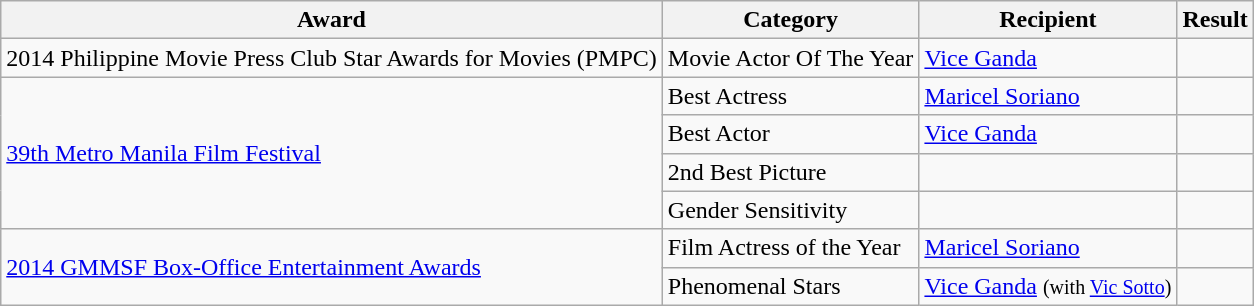<table class="wikitable">
<tr>
<th>Award</th>
<th>Category</th>
<th>Recipient</th>
<th>Result</th>
</tr>
<tr>
<td>2014 Philippine Movie Press Club Star Awards for Movies (PMPC)</td>
<td>Movie Actor Of The Year</td>
<td><a href='#'>Vice Ganda</a></td>
<td></td>
</tr>
<tr>
<td rowspan="4"><a href='#'>39th Metro Manila Film Festival</a></td>
<td>Best Actress</td>
<td><a href='#'>Maricel Soriano</a></td>
<td></td>
</tr>
<tr>
<td>Best Actor</td>
<td><a href='#'>Vice Ganda</a></td>
<td></td>
</tr>
<tr>
<td>2nd Best Picture</td>
<td></td>
<td></td>
</tr>
<tr>
<td>Gender Sensitivity</td>
<td></td>
<td></td>
</tr>
<tr>
<td rowspan=2><a href='#'>2014 GMMSF Box-Office Entertainment Awards</a></td>
<td>Film Actress of the Year</td>
<td><a href='#'>Maricel Soriano</a></td>
<td></td>
</tr>
<tr>
<td>Phenomenal Stars</td>
<td align=center><a href='#'>Vice Ganda</a> <small>(with <a href='#'>Vic Sotto</a>)</small></td>
<td></td>
</tr>
</table>
